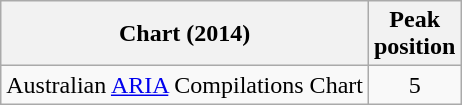<table class="wikitable">
<tr>
<th align="left">Chart (2014)</th>
<th align="left">Peak<br>position</th>
</tr>
<tr>
<td align="left">Australian <a href='#'>ARIA</a> Compilations Chart</td>
<td style="text-align:center;">5</td>
</tr>
</table>
